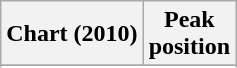<table class="wikitable sortable">
<tr>
<th>Chart (2010)</th>
<th>Peak<br>position</th>
</tr>
<tr>
</tr>
<tr>
</tr>
<tr>
</tr>
</table>
